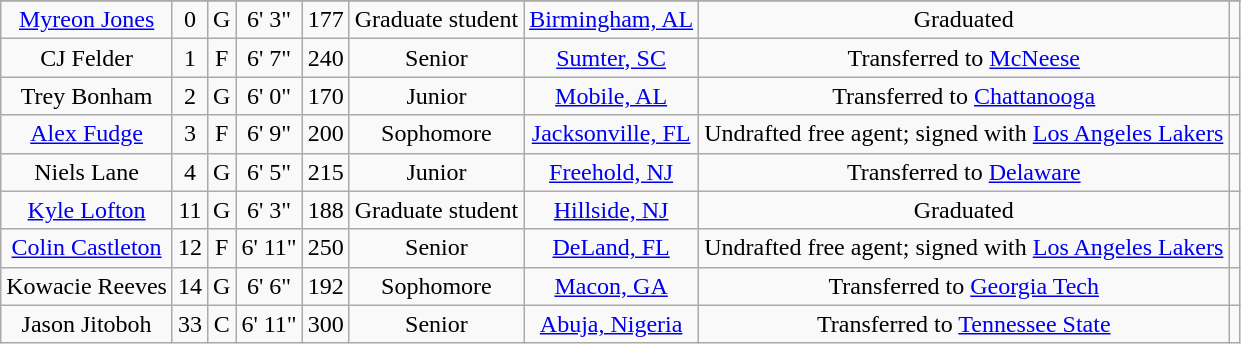<table class="wikitable sortable" style="text-align: center">
<tr align=center>
</tr>
<tr>
<td><a href='#'>Myreon Jones</a></td>
<td>0</td>
<td>G</td>
<td>6' 3"</td>
<td>177</td>
<td>Graduate student</td>
<td><a href='#'>Birmingham, AL</a></td>
<td>Graduated</td>
<td></td>
</tr>
<tr>
<td>CJ Felder</td>
<td>1</td>
<td>F</td>
<td>6' 7"</td>
<td>240</td>
<td>Senior</td>
<td><a href='#'>Sumter, SC</a></td>
<td>Transferred to <a href='#'>McNeese</a></td>
<td></td>
</tr>
<tr>
<td>Trey Bonham</td>
<td>2</td>
<td>G</td>
<td>6' 0"</td>
<td>170</td>
<td>Junior</td>
<td><a href='#'>Mobile, AL</a></td>
<td>Transferred to <a href='#'>Chattanooga</a></td>
<td></td>
</tr>
<tr>
<td><a href='#'>Alex Fudge</a></td>
<td>3</td>
<td>F</td>
<td>6' 9"</td>
<td>200</td>
<td>Sophomore</td>
<td><a href='#'>Jacksonville, FL</a></td>
<td>Undrafted free agent; signed with <a href='#'>Los Angeles Lakers</a></td>
<td></td>
</tr>
<tr>
<td>Niels Lane</td>
<td>4</td>
<td>G</td>
<td>6' 5"</td>
<td>215</td>
<td>Junior</td>
<td><a href='#'>Freehold, NJ</a></td>
<td>Transferred to <a href='#'>Delaware</a></td>
<td></td>
</tr>
<tr>
<td><a href='#'>Kyle Lofton</a></td>
<td>11</td>
<td>G</td>
<td>6' 3"</td>
<td>188</td>
<td>Graduate student</td>
<td><a href='#'>Hillside, NJ</a></td>
<td>Graduated</td>
</tr>
<tr>
<td><a href='#'>Colin Castleton</a></td>
<td>12</td>
<td>F</td>
<td>6' 11"</td>
<td>250</td>
<td>Senior</td>
<td><a href='#'>DeLand, FL</a></td>
<td>Undrafted free agent; signed with <a href='#'>Los Angeles Lakers</a></td>
<td></td>
</tr>
<tr>
<td>Kowacie Reeves</td>
<td>14</td>
<td>G</td>
<td>6' 6"</td>
<td>192</td>
<td>Sophomore</td>
<td><a href='#'>Macon, GA</a></td>
<td>Transferred to <a href='#'>Georgia Tech</a></td>
<td></td>
</tr>
<tr>
<td>Jason Jitoboh</td>
<td>33</td>
<td>C</td>
<td>6' 11"</td>
<td>300</td>
<td>Senior</td>
<td><a href='#'>Abuja, Nigeria</a></td>
<td>Transferred to <a href='#'>Tennessee State</a></td>
<td></td>
</tr>
</table>
